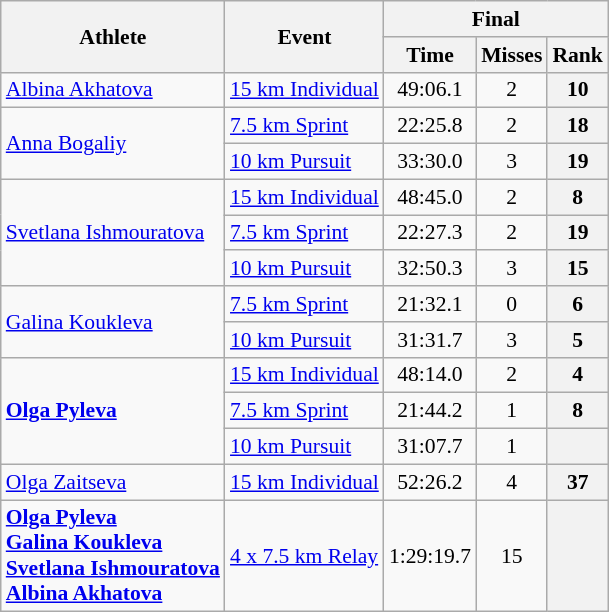<table class="wikitable" style="font-size:90%">
<tr>
<th rowspan="2">Athlete</th>
<th rowspan="2">Event</th>
<th colspan="3">Final</th>
</tr>
<tr>
<th>Time</th>
<th>Misses</th>
<th>Rank</th>
</tr>
<tr>
<td><a href='#'>Albina Akhatova</a></td>
<td><a href='#'>15 km Individual</a></td>
<td align="center">49:06.1</td>
<td align="center">2</td>
<th align="center">10</th>
</tr>
<tr>
<td rowspan=2><a href='#'>Anna Bogaliy</a></td>
<td><a href='#'>7.5 km Sprint</a></td>
<td align="center">22:25.8</td>
<td align="center">2</td>
<th align="center">18</th>
</tr>
<tr>
<td><a href='#'>10 km Pursuit</a></td>
<td align="center">33:30.0</td>
<td align="center">3</td>
<th align="center">19</th>
</tr>
<tr>
<td rowspan=3><a href='#'>Svetlana Ishmouratova</a></td>
<td><a href='#'>15 km Individual</a></td>
<td align="center">48:45.0</td>
<td align="center">2</td>
<th align="center">8</th>
</tr>
<tr>
<td><a href='#'>7.5 km Sprint</a></td>
<td align="center">22:27.3</td>
<td align="center">2</td>
<th align="center">19</th>
</tr>
<tr>
<td><a href='#'>10 km Pursuit</a></td>
<td align="center">32:50.3</td>
<td align="center">3</td>
<th align="center">15</th>
</tr>
<tr>
<td rowspan=2><a href='#'>Galina Koukleva</a></td>
<td><a href='#'>7.5 km Sprint</a></td>
<td align="center">21:32.1</td>
<td align="center">0</td>
<th align="center">6</th>
</tr>
<tr>
<td><a href='#'>10 km Pursuit</a></td>
<td align="center">31:31.7</td>
<td align="center">3</td>
<th align="center">5</th>
</tr>
<tr>
<td rowspan=3><strong><a href='#'>Olga Pyleva</a></strong></td>
<td><a href='#'>15 km Individual</a></td>
<td align="center">48:14.0</td>
<td align="center">2</td>
<th align="center">4</th>
</tr>
<tr>
<td><a href='#'>7.5 km Sprint</a></td>
<td align="center">21:44.2</td>
<td align="center">1</td>
<th align="center">8</th>
</tr>
<tr>
<td><a href='#'>10 km Pursuit</a></td>
<td align="center">31:07.7</td>
<td align="center">1</td>
<th align="center"></th>
</tr>
<tr>
<td><a href='#'>Olga Zaitseva</a></td>
<td><a href='#'>15 km Individual</a></td>
<td align="center">52:26.2</td>
<td align="center">4</td>
<th align="center">37</th>
</tr>
<tr>
<td><strong><a href='#'>Olga Pyleva</a><br><a href='#'>Galina Koukleva</a><br><a href='#'>Svetlana Ishmouratova</a><br><a href='#'>Albina Akhatova</a></strong></td>
<td><a href='#'>4 x 7.5 km Relay</a></td>
<td align="center">1:29:19.7</td>
<td align="center">15</td>
<th align="center"></th>
</tr>
</table>
